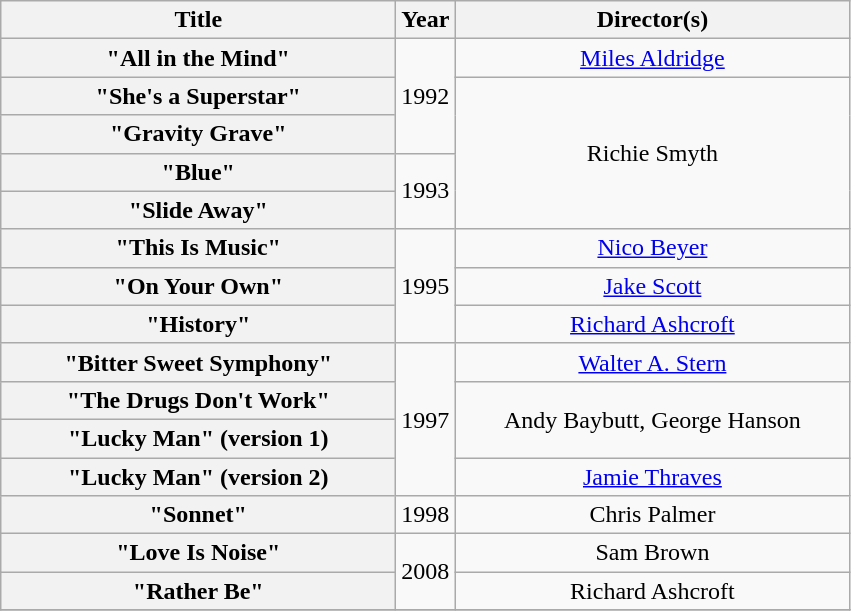<table class="wikitable plainrowheaders" style="text-align:center;">
<tr>
<th scope="col" style="width:16em;">Title</th>
<th scope="col">Year</th>
<th scope="col" style="width:16em;">Director(s)</th>
</tr>
<tr>
<th scope="row">"All in the Mind"</th>
<td rowspan="3">1992</td>
<td><a href='#'>Miles Aldridge</a></td>
</tr>
<tr>
<th scope="row">"She's a Superstar"</th>
<td rowspan="4">Richie Smyth</td>
</tr>
<tr>
<th scope="row">"Gravity Grave"</th>
</tr>
<tr>
<th scope="row">"Blue"</th>
<td rowspan="2">1993</td>
</tr>
<tr>
<th scope="row">"Slide Away"</th>
</tr>
<tr>
<th scope="row">"This Is Music"</th>
<td rowspan="3">1995</td>
<td><a href='#'>Nico Beyer</a></td>
</tr>
<tr>
<th scope="row">"On Your Own"</th>
<td><a href='#'>Jake Scott</a></td>
</tr>
<tr>
<th scope="row">"History"</th>
<td><a href='#'>Richard Ashcroft</a></td>
</tr>
<tr>
<th scope="row">"Bitter Sweet Symphony"</th>
<td rowspan="4">1997</td>
<td><a href='#'>Walter A. Stern</a></td>
</tr>
<tr>
<th scope="row">"The Drugs Don't Work"</th>
<td rowspan="2">Andy Baybutt, George Hanson</td>
</tr>
<tr>
<th scope="row">"Lucky Man" (version 1)</th>
</tr>
<tr>
<th scope="row">"Lucky Man" (version 2)</th>
<td><a href='#'>Jamie Thraves</a></td>
</tr>
<tr>
<th scope="row">"Sonnet"</th>
<td>1998</td>
<td>Chris Palmer</td>
</tr>
<tr>
<th scope="row">"Love Is Noise"</th>
<td rowspan="2">2008</td>
<td>Sam Brown</td>
</tr>
<tr>
<th scope="row">"Rather Be"</th>
<td>Richard Ashcroft</td>
</tr>
<tr>
</tr>
</table>
